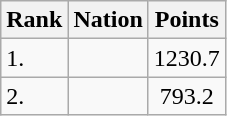<table class="wikitable sortable">
<tr>
<th>Rank</th>
<th>Nation</th>
<th>Points</th>
</tr>
<tr>
<td>1.</td>
<td></td>
<td align=center>1230.7</td>
</tr>
<tr>
<td>2.</td>
<td></td>
<td align=center>793.2</td>
</tr>
</table>
